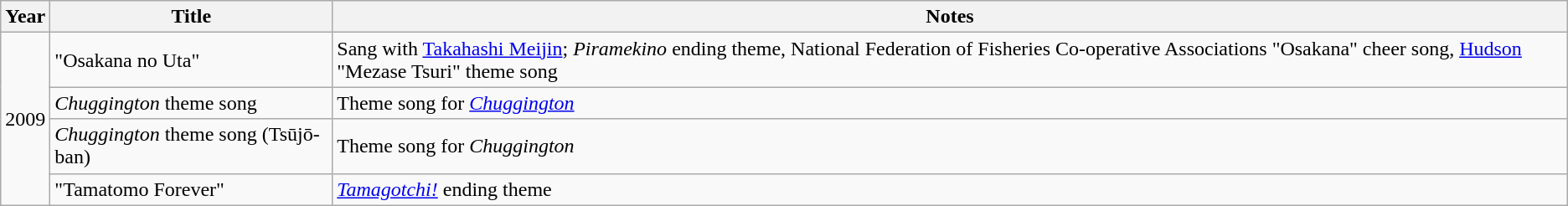<table class="wikitable">
<tr>
<th>Year</th>
<th>Title</th>
<th>Notes</th>
</tr>
<tr>
<td rowspan="4">2009</td>
<td>"Osakana no Uta"</td>
<td>Sang with <a href='#'>Takahashi Meijin</a>; <em>Piramekino</em> ending theme, National Federation of Fisheries Co-operative Associations "Osakana" cheer song, <a href='#'>Hudson</a> "Mezase Tsuri" theme song</td>
</tr>
<tr>
<td><em>Chuggington</em> theme song</td>
<td>Theme song for <em><a href='#'>Chuggington</a></em></td>
</tr>
<tr>
<td><em>Chuggington</em> theme song (Tsūjō-ban)</td>
<td>Theme song for <em>Chuggington</em></td>
</tr>
<tr>
<td>"Tamatomo Forever"</td>
<td><em><a href='#'>Tamagotchi!</a></em> ending theme</td>
</tr>
</table>
